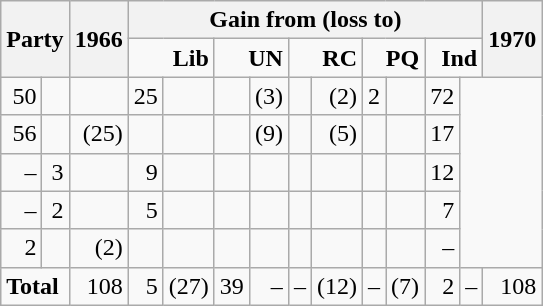<table class="wikitable" style="text-align:right;">
<tr>
<th rowspan="2" colspan="2">Party</th>
<th rowspan="2">1966</th>
<th colspan="10">Gain from (loss to)</th>
<th rowspan="2">1970</th>
</tr>
<tr>
<td colspan="2" ><strong>Lib</strong></td>
<td colspan="2" ><strong>UN</strong></td>
<td colspan="2" ><strong>RC</strong></td>
<td colspan="2" ><strong>PQ</strong></td>
<td colspan="2" ><strong>Ind</strong></td>
</tr>
<tr align = "right">
<td>50</td>
<td></td>
<td></td>
<td>25</td>
<td></td>
<td></td>
<td>(3)</td>
<td></td>
<td>(2)</td>
<td>2</td>
<td></td>
<td>72</td>
</tr>
<tr>
<td>56</td>
<td></td>
<td>(25)</td>
<td></td>
<td></td>
<td></td>
<td>(9)</td>
<td></td>
<td>(5)</td>
<td></td>
<td></td>
<td>17</td>
</tr>
<tr>
<td>–</td>
<td>3</td>
<td></td>
<td>9</td>
<td></td>
<td></td>
<td></td>
<td></td>
<td></td>
<td></td>
<td></td>
<td>12</td>
</tr>
<tr>
<td>–</td>
<td>2</td>
<td></td>
<td>5</td>
<td></td>
<td></td>
<td></td>
<td></td>
<td></td>
<td></td>
<td></td>
<td>7</td>
</tr>
<tr>
<td>2</td>
<td></td>
<td>(2)</td>
<td></td>
<td></td>
<td></td>
<td></td>
<td></td>
<td></td>
<td></td>
<td></td>
<td>–</td>
</tr>
<tr>
<td colspan=2 align="left"><strong>Total</strong></td>
<td>108</td>
<td>5</td>
<td>(27)</td>
<td>39</td>
<td>–</td>
<td>–</td>
<td>(12)</td>
<td>–</td>
<td>(7)</td>
<td>2</td>
<td>–</td>
<td>108</td>
</tr>
</table>
